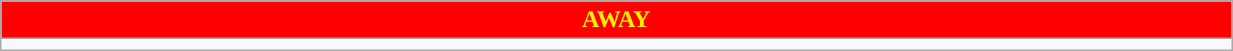<table class="wikitable collapsible collapsed" style="width:65%">
<tr>
<th colspan=6 ! style="color:#FFF000; background:#FF0000">AWAY</th>
</tr>
<tr>
<td></td>
</tr>
</table>
